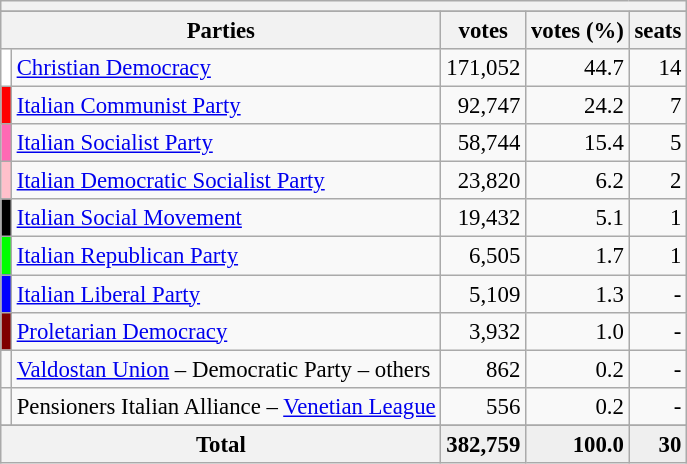<table class="wikitable" style="font-size:95%">
<tr>
<th colspan=5></th>
</tr>
<tr>
</tr>
<tr bgcolor="EFEFEF">
<th colspan=2>Parties</th>
<th>votes</th>
<th>votes (%)</th>
<th>seats</th>
</tr>
<tr>
<td bgcolor=White></td>
<td><a href='#'>Christian Democracy</a></td>
<td align=right>171,052</td>
<td align=right>44.7</td>
<td align=right>14</td>
</tr>
<tr>
<td bgcolor=Red></td>
<td><a href='#'>Italian Communist Party</a></td>
<td align=right>92,747</td>
<td align=right>24.2</td>
<td align=right>7</td>
</tr>
<tr>
<td bgcolor=Hotpink></td>
<td><a href='#'>Italian Socialist Party</a></td>
<td align=right>58,744</td>
<td align=right>15.4</td>
<td align=right>5</td>
</tr>
<tr>
<td bgcolor=Pink></td>
<td><a href='#'>Italian Democratic Socialist Party</a></td>
<td align=right>23,820</td>
<td align=right>6.2</td>
<td align=right>2</td>
</tr>
<tr>
<td bgcolor=Black></td>
<td><a href='#'>Italian Social Movement</a></td>
<td align=right>19,432</td>
<td align=right>5.1</td>
<td align=right>1</td>
</tr>
<tr>
<td bgcolor=Lime></td>
<td><a href='#'>Italian Republican Party</a></td>
<td align=right>6,505</td>
<td align=right>1.7</td>
<td align=right>1</td>
</tr>
<tr>
<td bgcolor=Blue></td>
<td><a href='#'>Italian Liberal Party</a></td>
<td align=right>5,109</td>
<td align=right>1.3</td>
<td align=right>-</td>
</tr>
<tr>
<td bgcolor=Maroon></td>
<td><a href='#'>Proletarian Democracy</a></td>
<td align=right>3,932</td>
<td align=right>1.0</td>
<td align=right>-</td>
</tr>
<tr>
<td bgcolor=></td>
<td><a href='#'>Valdostan Union</a> – Democratic Party – others</td>
<td align=right>862</td>
<td align=right>0.2</td>
<td align=right>-</td>
</tr>
<tr>
<td bgcolor=></td>
<td>Pensioners Italian Alliance – <a href='#'>Venetian League</a></td>
<td align=right>556</td>
<td align=right>0.2</td>
<td align=right>-</td>
</tr>
<tr>
</tr>
<tr bgcolor="EFEFEF">
<th colspan=2><strong>Total</strong></th>
<td align=right><strong>382,759</strong></td>
<td align=right><strong>100.0</strong></td>
<td align=right><strong>30</strong></td>
</tr>
</table>
